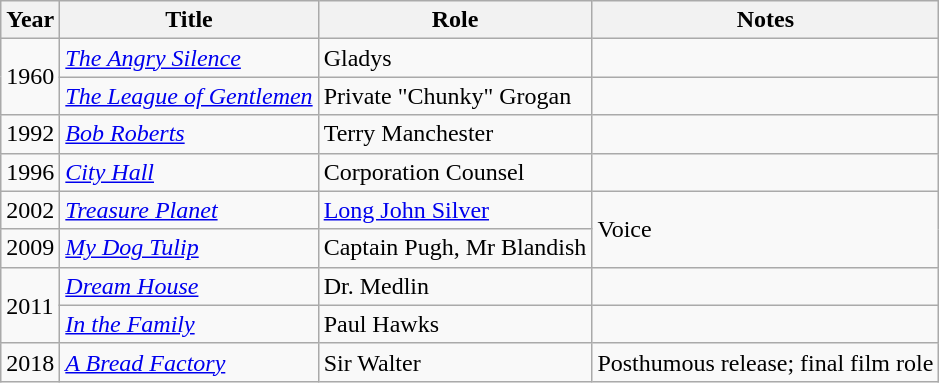<table class="wikitable sortable plainrowheaders" style="white-space:nowrap">
<tr>
<th>Year</th>
<th>Title</th>
<th>Role</th>
<th>Notes</th>
</tr>
<tr>
<td rowspan=2>1960</td>
<td><em><a href='#'>The Angry Silence</a></em></td>
<td>Gladys</td>
<td></td>
</tr>
<tr>
<td><em><a href='#'>The League of Gentlemen</a></em></td>
<td>Private "Chunky" Grogan</td>
<td></td>
</tr>
<tr>
<td>1992</td>
<td><em><a href='#'>Bob Roberts</a></em></td>
<td>Terry Manchester</td>
<td></td>
</tr>
<tr>
<td>1996</td>
<td><em><a href='#'>City Hall</a></em></td>
<td>Corporation Counsel</td>
<td></td>
</tr>
<tr>
<td>2002</td>
<td><em><a href='#'>Treasure Planet</a></em></td>
<td><a href='#'>Long John Silver</a></td>
<td rowspan=2>Voice</td>
</tr>
<tr>
<td>2009</td>
<td><em><a href='#'>My Dog Tulip</a></em></td>
<td>Captain Pugh, Mr Blandish</td>
</tr>
<tr>
<td rowspan=2>2011</td>
<td><em><a href='#'>Dream House</a></em></td>
<td>Dr. Medlin</td>
<td></td>
</tr>
<tr>
<td><em><a href='#'>In the Family</a></em></td>
<td>Paul Hawks</td>
<td></td>
</tr>
<tr>
<td>2018</td>
<td><em><a href='#'>A Bread Factory</a></em></td>
<td>Sir Walter</td>
<td>Posthumous release; final film role</td>
</tr>
</table>
